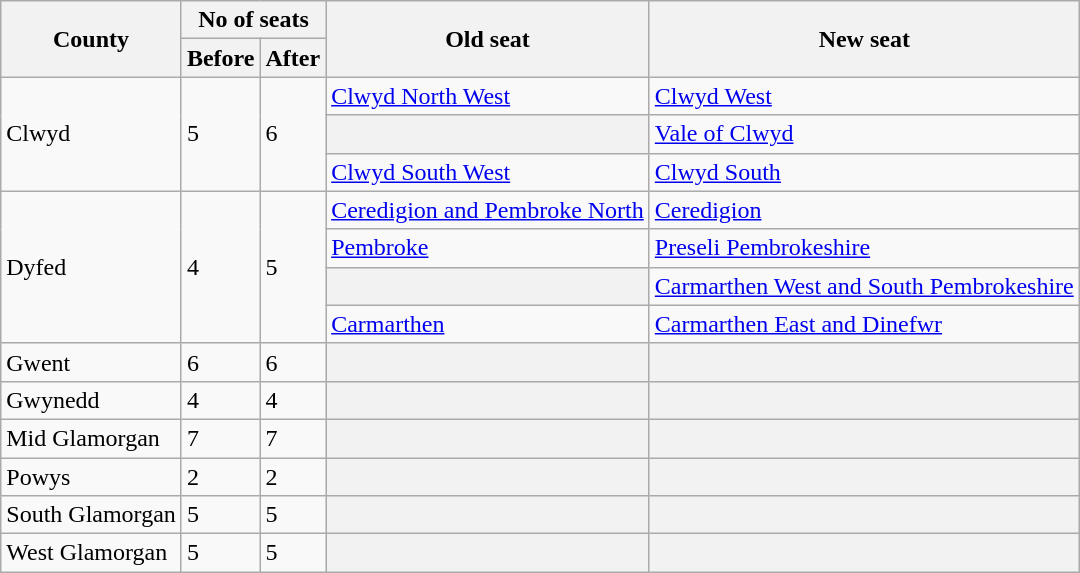<table class="wikitable">
<tr>
<th rowspan="2">County</th>
<th colspan="2">No of seats</th>
<th rowspan="2">Old seat</th>
<th rowspan="2">New seat</th>
</tr>
<tr>
<th>Before</th>
<th>After</th>
</tr>
<tr>
<td rowspan="3">Clwyd</td>
<td rowspan="3">5</td>
<td rowspan="3">6</td>
<td><a href='#'>Clwyd North West</a></td>
<td><a href='#'>Clwyd West</a></td>
</tr>
<tr>
<th></th>
<td><a href='#'>Vale of Clwyd</a></td>
</tr>
<tr>
<td><a href='#'>Clwyd South West</a></td>
<td><a href='#'>Clwyd South</a></td>
</tr>
<tr>
<td rowspan="4">Dyfed</td>
<td rowspan="4">4</td>
<td rowspan="4">5</td>
<td><a href='#'>Ceredigion and Pembroke North</a></td>
<td><a href='#'>Ceredigion</a></td>
</tr>
<tr>
<td><a href='#'>Pembroke</a></td>
<td><a href='#'>Preseli Pembrokeshire</a></td>
</tr>
<tr>
<th></th>
<td><a href='#'>Carmarthen West and South Pembrokeshire</a></td>
</tr>
<tr>
<td><a href='#'>Carmarthen</a></td>
<td><a href='#'>Carmarthen East and Dinefwr</a></td>
</tr>
<tr>
<td>Gwent</td>
<td>6</td>
<td>6</td>
<th></th>
<th></th>
</tr>
<tr>
<td>Gwynedd</td>
<td>4</td>
<td>4</td>
<th></th>
<th></th>
</tr>
<tr>
<td>Mid Glamorgan</td>
<td>7</td>
<td>7</td>
<th></th>
<th></th>
</tr>
<tr>
<td>Powys</td>
<td>2</td>
<td>2</td>
<th></th>
<th></th>
</tr>
<tr>
<td>South Glamorgan</td>
<td>5</td>
<td>5</td>
<th></th>
<th></th>
</tr>
<tr>
<td>West Glamorgan</td>
<td>5</td>
<td>5</td>
<th></th>
<th></th>
</tr>
</table>
